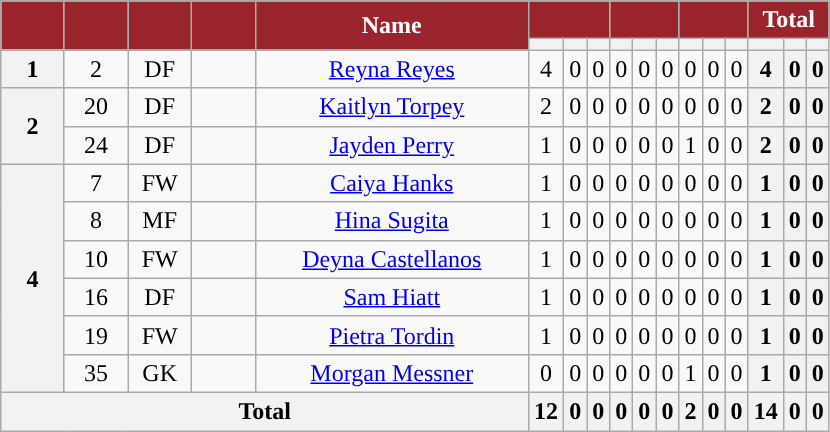<table class="wikitable sortable" style="text-align:center;">
<tr>
<th rowspan="2" style="background:#99242B; color:#FFFFFF; width:35px;" scope="col"></th>
<th rowspan="2" style="background:#99242B; color:#FFFFFF; width:35px;" scope="col"></th>
<th rowspan="2" style="background:#99242B; color:#FFFFFF; width:35px;" scope="col"></th>
<th rowspan="2"  style="background:#99242B; color:#FFFFFF; width:35px;" scope="col"></th>
<th rowspan="2"  style="background:#99242B; color:#FFFFFF; width:175px;" scope="col">Name</th>
<th colspan="3" style="background:#99242B; color:#FFFFFF;"></th>
<th colspan="3" style="background:#99242B; color:#FFFFFF;"></th>
<th colspan="3" style="background:#99242B; color:#FFFFFF;"></th>
<th colspan="3" style="background:#99242B; color:#FFFFFF;">Total</th>
</tr>
<tr>
<th></th>
<th></th>
<th></th>
<th></th>
<th></th>
<th></th>
<th></th>
<th></th>
<th></th>
<th></th>
<th></th>
<th></th>
</tr>
<tr>
<th>1</th>
<td>2</td>
<td>DF</td>
<td></td>
<td><a href='#'>Reyna Reyes</a></td>
<td>4</td>
<td>0</td>
<td>0</td>
<td>0</td>
<td>0</td>
<td>0</td>
<td>0</td>
<td>0</td>
<td>0</td>
<th>4</th>
<th>0</th>
<th>0</th>
</tr>
<tr>
<th rowspan=2>2</th>
<td>20</td>
<td>DF</td>
<td></td>
<td><a href='#'>Kaitlyn Torpey</a></td>
<td>2</td>
<td>0</td>
<td>0</td>
<td>0</td>
<td>0</td>
<td>0</td>
<td>0</td>
<td>0</td>
<td>0</td>
<th>2</th>
<th>0</th>
<th>0</th>
</tr>
<tr>
<td>24</td>
<td>DF</td>
<td></td>
<td><a href='#'>Jayden Perry</a></td>
<td>1</td>
<td>0</td>
<td>0</td>
<td>0</td>
<td>0</td>
<td>0</td>
<td>1</td>
<td>0</td>
<td>0</td>
<th>2</th>
<th>0</th>
<th>0</th>
</tr>
<tr>
<th rowspan=6>4</th>
<td>7</td>
<td>FW</td>
<td></td>
<td><a href='#'>Caiya Hanks</a></td>
<td>1</td>
<td>0</td>
<td>0</td>
<td>0</td>
<td>0</td>
<td>0</td>
<td>0</td>
<td>0</td>
<td>0</td>
<th>1</th>
<th>0</th>
<th>0</th>
</tr>
<tr>
<td>8</td>
<td>MF</td>
<td></td>
<td><a href='#'>Hina Sugita</a></td>
<td>1</td>
<td>0</td>
<td>0</td>
<td>0</td>
<td>0</td>
<td>0</td>
<td>0</td>
<td>0</td>
<td>0</td>
<th>1</th>
<th>0</th>
<th>0</th>
</tr>
<tr>
<td>10</td>
<td>FW</td>
<td></td>
<td><a href='#'>Deyna Castellanos</a></td>
<td>1</td>
<td>0</td>
<td>0</td>
<td>0</td>
<td>0</td>
<td>0</td>
<td>0</td>
<td>0</td>
<td>0</td>
<th>1</th>
<th>0</th>
<th>0</th>
</tr>
<tr>
<td>16</td>
<td>DF</td>
<td></td>
<td><a href='#'>Sam Hiatt</a></td>
<td>1</td>
<td>0</td>
<td>0</td>
<td>0</td>
<td>0</td>
<td>0</td>
<td>0</td>
<td>0</td>
<td>0</td>
<th>1</th>
<th>0</th>
<th>0</th>
</tr>
<tr>
<td>19</td>
<td>FW</td>
<td></td>
<td><a href='#'>Pietra Tordin</a></td>
<td>1</td>
<td>0</td>
<td>0</td>
<td>0</td>
<td>0</td>
<td>0</td>
<td>0</td>
<td>0</td>
<td>0</td>
<th>1</th>
<th>0</th>
<th>0</th>
</tr>
<tr>
<td>35</td>
<td>GK</td>
<td></td>
<td><a href='#'>Morgan Messner</a></td>
<td>0</td>
<td>0</td>
<td>0</td>
<td>0</td>
<td>0</td>
<td>0</td>
<td>1</td>
<td>0</td>
<td>0</td>
<th>1</th>
<th>0</th>
<th>0</th>
</tr>
<tr>
<th colspan="5">Total</th>
<th>12</th>
<th>0</th>
<th>0</th>
<th>0</th>
<th>0</th>
<th>0</th>
<th>2</th>
<th>0</th>
<th>0</th>
<th>14</th>
<th>0</th>
<th>0</th>
</tr>
</table>
